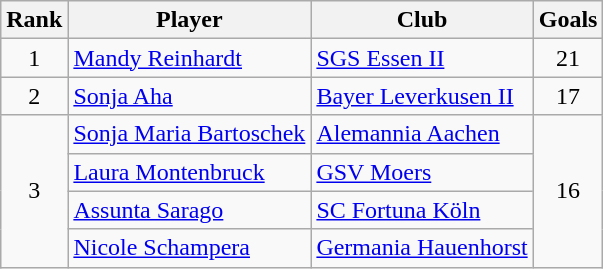<table class="wikitable" style="text-align:center">
<tr>
<th>Rank</th>
<th>Player</th>
<th>Club</th>
<th>Goals</th>
</tr>
<tr>
<td>1</td>
<td align="left"> <a href='#'>Mandy Reinhardt</a></td>
<td align="left"><a href='#'>SGS Essen II</a></td>
<td>21</td>
</tr>
<tr>
<td>2</td>
<td align="left"> <a href='#'>Sonja Aha</a></td>
<td align="left"><a href='#'>Bayer Leverkusen II</a></td>
<td>17</td>
</tr>
<tr>
<td rowspan=4>3</td>
<td align="left"> <a href='#'>Sonja Maria Bartoschek</a></td>
<td align="left"><a href='#'>Alemannia Aachen</a></td>
<td rowspan=4>16</td>
</tr>
<tr>
<td align="left"> <a href='#'>Laura Montenbruck</a></td>
<td align="left"><a href='#'>GSV Moers</a></td>
</tr>
<tr>
<td align="left"> <a href='#'>Assunta Sarago</a></td>
<td align="left"><a href='#'>SC Fortuna Köln</a></td>
</tr>
<tr>
<td align="left"> <a href='#'>Nicole Schampera</a></td>
<td align="left"><a href='#'>Germania Hauenhorst</a></td>
</tr>
</table>
